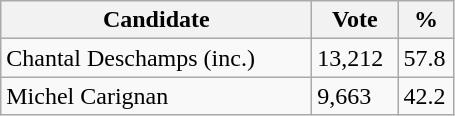<table class="wikitable">
<tr>
<th bgcolor="#DDDDFF" width="200px">Candidate</th>
<th bgcolor="#DDDDFF" width="50px">Vote</th>
<th bgcolor="#DDDDFF" width="30px">%</th>
</tr>
<tr>
<td>Chantal Deschamps (inc.)</td>
<td>13,212</td>
<td>57.8</td>
</tr>
<tr>
<td>Michel Carignan</td>
<td>9,663</td>
<td>42.2</td>
</tr>
</table>
